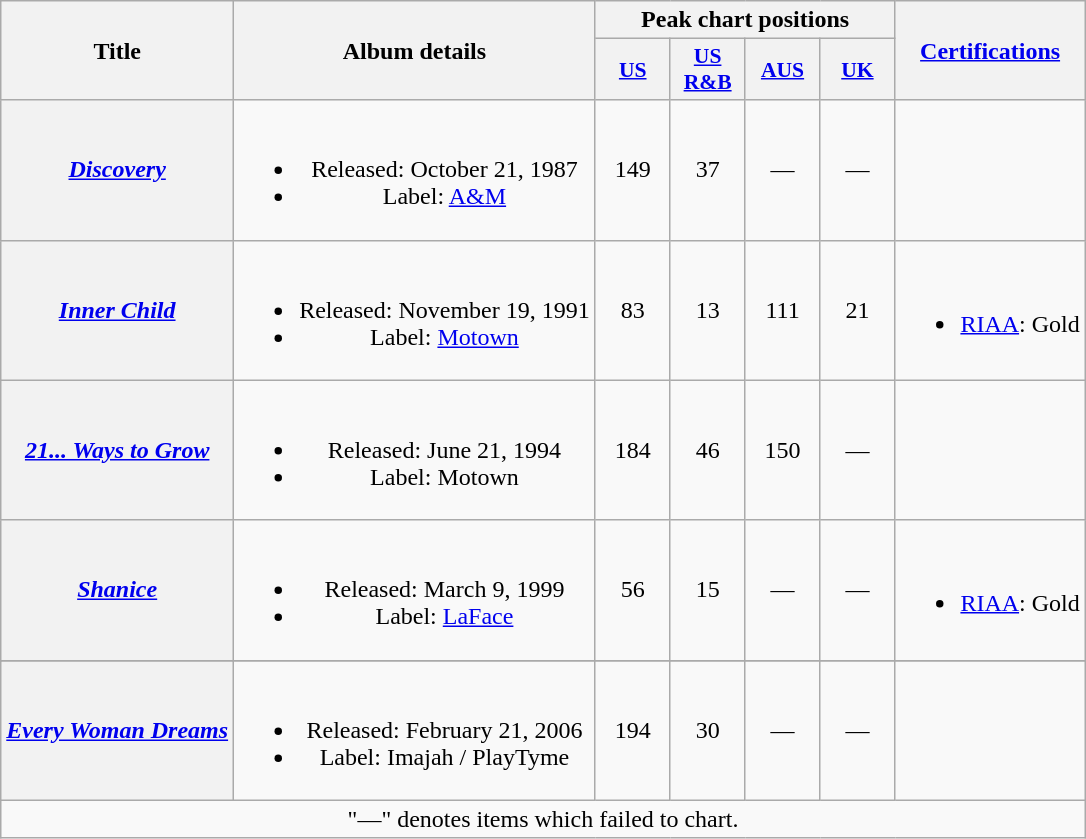<table class="wikitable plainrowheaders" style="text-align:center;">
<tr>
<th scope="col" rowspan="2">Title</th>
<th scope="col" rowspan="2">Album details</th>
<th scope="col" colspan="4">Peak chart positions</th>
<th scope="col" rowspan="2"><a href='#'>Certifications</a></th>
</tr>
<tr>
<th scope="col" style="width:3em;font-size:90%;"><a href='#'>US</a><br></th>
<th scope="col" style="width:3em;font-size:90%;"><a href='#'>US<br>R&B</a><br></th>
<th scope="col" style="width:3em;font-size:90%;"><a href='#'>AUS</a><br></th>
<th scope="col" style="width:3em;font-size:90%;"><a href='#'>UK</a><br></th>
</tr>
<tr>
<th scope="row"><em><a href='#'>Discovery</a></em></th>
<td><br><ul><li>Released: October 21, 1987</li><li>Label: <a href='#'>A&M</a></li></ul></td>
<td>149</td>
<td>37</td>
<td>—</td>
<td>—</td>
<td></td>
</tr>
<tr>
<th scope="row"><em><a href='#'>Inner Child</a></em></th>
<td><br><ul><li>Released: November 19, 1991</li><li>Label: <a href='#'>Motown</a></li></ul></td>
<td>83</td>
<td>13</td>
<td>111</td>
<td>21</td>
<td><br><ul><li><a href='#'>RIAA</a>: Gold</li></ul></td>
</tr>
<tr>
<th scope="row"><em><a href='#'>21... Ways to Grow</a></em></th>
<td><br><ul><li>Released: June 21, 1994</li><li>Label: Motown</li></ul></td>
<td>184</td>
<td>46</td>
<td>150</td>
<td>—</td>
<td></td>
</tr>
<tr>
<th scope="row"><em><a href='#'>Shanice</a></em></th>
<td><br><ul><li>Released: March 9, 1999</li><li>Label: <a href='#'>LaFace</a></li></ul></td>
<td>56</td>
<td>15</td>
<td>—</td>
<td>—</td>
<td><br><ul><li><a href='#'>RIAA</a>: Gold</li></ul></td>
</tr>
<tr>
</tr>
<tr>
<th scope="row" align="left"><em><a href='#'>Every Woman Dreams</a></em></th>
<td><br><ul><li>Released: February 21, 2006</li><li>Label: Imajah / PlayTyme</li></ul></td>
<td>194</td>
<td>30</td>
<td>—</td>
<td>—</td>
<td></td>
</tr>
<tr>
<td colspan="12">"—" denotes items which failed to chart.</td>
</tr>
</table>
